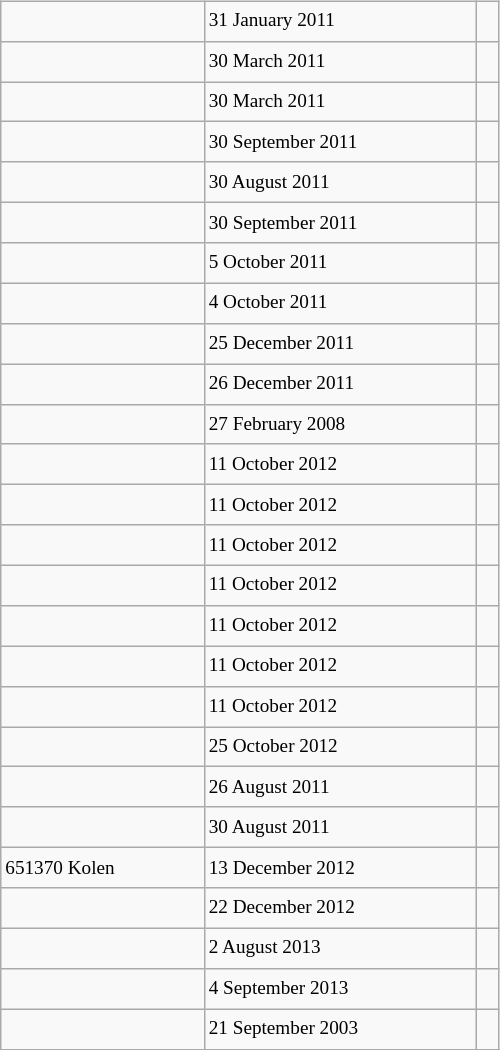<table class="wikitable" style="font-size: 80%; float: left; width: 26em; margin-right: 1em; height: 700px">
<tr>
<td></td>
<td>31 January 2011</td>
<td> </td>
</tr>
<tr>
<td></td>
<td>30 March 2011</td>
<td> </td>
</tr>
<tr>
<td></td>
<td>30 March 2011</td>
<td> </td>
</tr>
<tr>
<td></td>
<td>30 September 2011</td>
<td></td>
</tr>
<tr>
<td></td>
<td>30 August 2011</td>
<td></td>
</tr>
<tr>
<td></td>
<td>30 September 2011</td>
<td></td>
</tr>
<tr>
<td></td>
<td>5 October 2011</td>
<td></td>
</tr>
<tr>
<td></td>
<td>4 October 2011</td>
<td></td>
</tr>
<tr>
<td></td>
<td>25 December 2011</td>
<td></td>
</tr>
<tr>
<td></td>
<td>26 December 2011</td>
<td></td>
</tr>
<tr>
<td></td>
<td>27 February 2008</td>
<td></td>
</tr>
<tr>
<td></td>
<td>11 October 2012</td>
<td></td>
</tr>
<tr>
<td></td>
<td>11 October 2012</td>
<td></td>
</tr>
<tr>
<td></td>
<td>11 October 2012</td>
<td></td>
</tr>
<tr>
<td></td>
<td>11 October 2012</td>
<td></td>
</tr>
<tr>
<td></td>
<td>11 October 2012</td>
<td></td>
</tr>
<tr>
<td></td>
<td>11 October 2012</td>
<td></td>
</tr>
<tr>
<td></td>
<td>11 October 2012</td>
<td></td>
</tr>
<tr>
<td></td>
<td>25 October 2012</td>
<td></td>
</tr>
<tr>
<td></td>
<td>26 August 2011</td>
<td></td>
</tr>
<tr>
<td></td>
<td>30 August 2011</td>
<td></td>
</tr>
<tr>
<td>651370 Kolen</td>
<td>13 December 2012</td>
<td> </td>
</tr>
<tr>
<td></td>
<td>22 December 2012</td>
<td> </td>
</tr>
<tr>
<td></td>
<td>2 August 2013</td>
<td></td>
</tr>
<tr>
<td></td>
<td>4 September 2013</td>
<td></td>
</tr>
<tr>
<td></td>
<td>21 September 2003</td>
<td> </td>
</tr>
<tr>
</tr>
</table>
